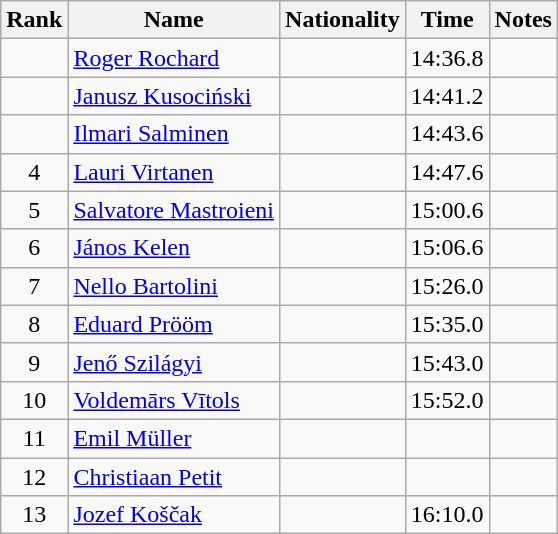<table class="wikitable sortable" style="text-align:center">
<tr>
<th>Rank</th>
<th>Name</th>
<th>Nationality</th>
<th>Time</th>
<th>Notes</th>
</tr>
<tr>
<td></td>
<td align=left><a href='#'>Roger Rochard</a></td>
<td align=left></td>
<td>14:36.8</td>
<td></td>
</tr>
<tr>
<td></td>
<td align=left><a href='#'>Janusz Kusociński</a></td>
<td align=left></td>
<td>14:41.2</td>
<td></td>
</tr>
<tr>
<td></td>
<td align=left><a href='#'>Ilmari Salminen</a></td>
<td align=left></td>
<td>14:43.6</td>
<td></td>
</tr>
<tr>
<td>4</td>
<td align=left><a href='#'>Lauri Virtanen</a></td>
<td align=left></td>
<td>14:47.6</td>
<td></td>
</tr>
<tr>
<td>5</td>
<td align=left><a href='#'>Salvatore Mastroieni</a></td>
<td align=left></td>
<td>15:00.6</td>
<td></td>
</tr>
<tr>
<td>6</td>
<td align=left><a href='#'>János Kelen</a></td>
<td align=left></td>
<td>15:06.6</td>
<td></td>
</tr>
<tr>
<td>7</td>
<td align=left><a href='#'>Nello Bartolini</a></td>
<td align=left></td>
<td>15:26.0</td>
<td></td>
</tr>
<tr>
<td>8</td>
<td align=left><a href='#'>Eduard Prööm</a></td>
<td align=left></td>
<td>15:35.0</td>
<td></td>
</tr>
<tr>
<td>9</td>
<td align=left><a href='#'>Jenő Szilágyi</a></td>
<td align=left></td>
<td>15:43.0</td>
<td></td>
</tr>
<tr>
<td>10</td>
<td align=left><a href='#'>Voldemārs Vītols</a></td>
<td align=left></td>
<td>15:52.0</td>
<td></td>
</tr>
<tr>
<td>11</td>
<td align=left><a href='#'>Emil Müller</a></td>
<td align=left></td>
<td></td>
<td></td>
</tr>
<tr>
<td>12</td>
<td align=left><a href='#'>Christiaan Petit</a></td>
<td align=left></td>
<td></td>
<td></td>
</tr>
<tr>
<td>13</td>
<td align=left><a href='#'>Jozef Koščak</a></td>
<td align=left></td>
<td>16:10.0</td>
<td></td>
</tr>
</table>
